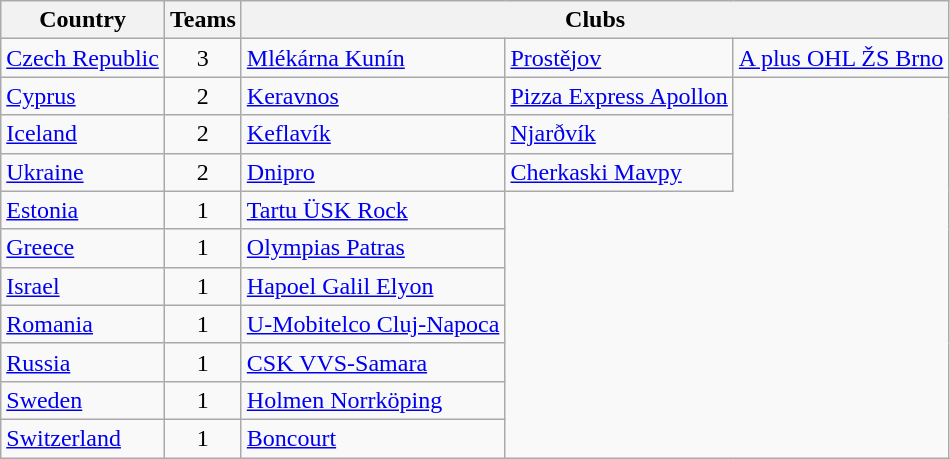<table class="wikitable" style="margin-left:0.5em;">
<tr>
<th>Country</th>
<th>Teams</th>
<th colspan=5>Clubs</th>
</tr>
<tr>
<td> <a href='#'>Czech Republic</a></td>
<td align=center>3</td>
<td><a href='#'>Mlékárna Kunín</a></td>
<td><a href='#'>Prostějov</a></td>
<td><a href='#'>A plus OHL ŽS Brno</a></td>
</tr>
<tr>
<td> <a href='#'>Cyprus</a></td>
<td align=center>2</td>
<td><a href='#'>Keravnos</a></td>
<td><a href='#'>Pizza Express Apollon</a></td>
</tr>
<tr>
<td> <a href='#'>Iceland</a></td>
<td align=center>2</td>
<td><a href='#'>Keflavík</a></td>
<td><a href='#'>Njarðvík</a></td>
</tr>
<tr>
<td> <a href='#'>Ukraine</a></td>
<td align=center>2</td>
<td><a href='#'>Dnipro</a></td>
<td><a href='#'>Cherkaski Mavpy</a></td>
</tr>
<tr>
<td> <a href='#'>Estonia</a></td>
<td align=center>1</td>
<td><a href='#'>Tartu ÜSK Rock</a></td>
</tr>
<tr>
<td> <a href='#'>Greece</a></td>
<td align=center>1</td>
<td><a href='#'>Olympias Patras</a></td>
</tr>
<tr>
<td> <a href='#'>Israel</a></td>
<td align=center>1</td>
<td><a href='#'>Hapoel Galil Elyon</a></td>
</tr>
<tr>
<td> <a href='#'>Romania</a></td>
<td align=center>1</td>
<td><a href='#'>U-Mobitelco Cluj-Napoca</a></td>
</tr>
<tr>
<td> <a href='#'>Russia</a></td>
<td align=center>1</td>
<td><a href='#'>CSK VVS-Samara</a></td>
</tr>
<tr>
<td> <a href='#'>Sweden</a></td>
<td align=center>1</td>
<td><a href='#'>Holmen Norrköping</a></td>
</tr>
<tr>
<td> <a href='#'>Switzerland</a></td>
<td align=center>1</td>
<td><a href='#'>Boncourt</a></td>
</tr>
</table>
